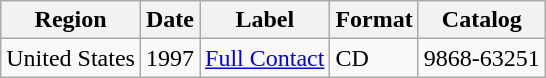<table class="wikitable">
<tr>
<th>Region</th>
<th>Date</th>
<th>Label</th>
<th>Format</th>
<th>Catalog</th>
</tr>
<tr>
<td>United States</td>
<td>1997</td>
<td><a href='#'>Full Contact</a></td>
<td>CD</td>
<td>9868-63251</td>
</tr>
</table>
